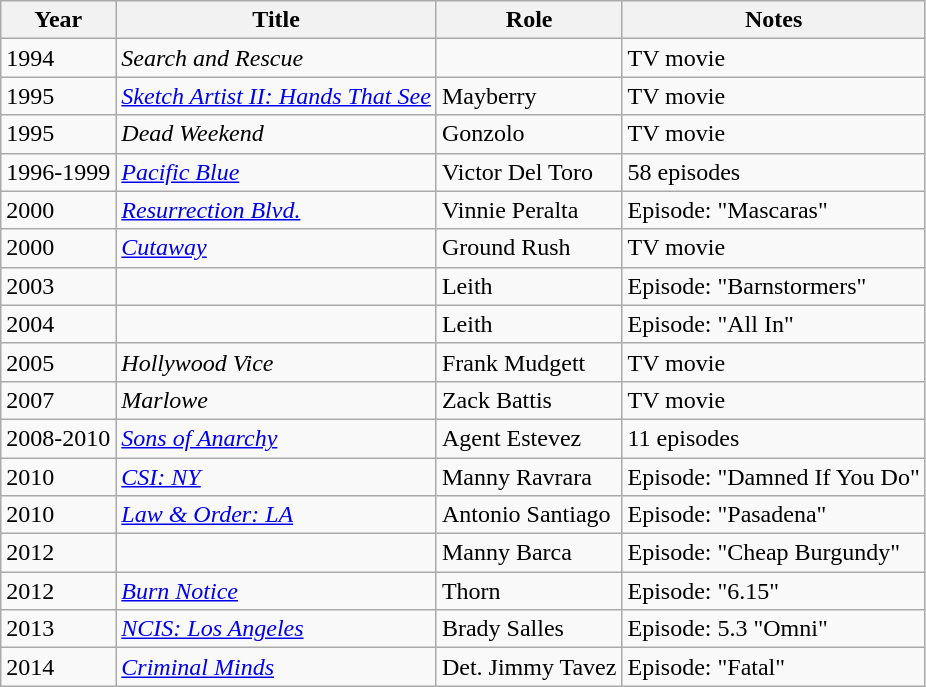<table class="wikitable sortable">
<tr>
<th>Year</th>
<th>Title</th>
<th>Role</th>
<th class="unsortable">Notes</th>
</tr>
<tr>
<td>1994</td>
<td><em>Search and Rescue</em></td>
<td></td>
<td>TV movie</td>
</tr>
<tr>
<td>1995</td>
<td><em><a href='#'>Sketch Artist II: Hands That See</a></em></td>
<td>Mayberry</td>
<td>TV movie</td>
</tr>
<tr>
<td>1995</td>
<td><em>Dead Weekend</em></td>
<td>Gonzolo</td>
<td>TV movie</td>
</tr>
<tr>
<td>1996-1999</td>
<td><em><a href='#'>Pacific Blue</a></em></td>
<td>Victor Del Toro</td>
<td>58 episodes</td>
</tr>
<tr>
<td>2000</td>
<td><em><a href='#'>Resurrection Blvd.</a></em></td>
<td>Vinnie Peralta</td>
<td>Episode: "Mascaras"</td>
</tr>
<tr>
<td>2000</td>
<td><em><a href='#'>Cutaway</a></em></td>
<td>Ground Rush</td>
<td>TV movie</td>
</tr>
<tr>
<td>2003</td>
<td><em></em></td>
<td>Leith</td>
<td>Episode: "Barnstormers"</td>
</tr>
<tr>
<td>2004</td>
<td><em></em></td>
<td>Leith</td>
<td>Episode: "All In"</td>
</tr>
<tr>
<td>2005</td>
<td><em>Hollywood Vice</em></td>
<td>Frank Mudgett</td>
<td>TV movie</td>
</tr>
<tr>
<td>2007</td>
<td><em>Marlowe</em></td>
<td>Zack Battis</td>
<td>TV movie</td>
</tr>
<tr>
<td>2008-2010</td>
<td><em><a href='#'>Sons of Anarchy</a></em></td>
<td>Agent Estevez</td>
<td>11 episodes</td>
</tr>
<tr>
<td>2010</td>
<td><em><a href='#'>CSI: NY</a></em></td>
<td>Manny Ravrara</td>
<td>Episode: "Damned If You Do"</td>
</tr>
<tr>
<td>2010</td>
<td><em><a href='#'>Law & Order: LA</a></em></td>
<td>Antonio Santiago</td>
<td>Episode: "Pasadena"</td>
</tr>
<tr>
<td>2012</td>
<td><em></em></td>
<td>Manny Barca</td>
<td>Episode: "Cheap Burgundy"</td>
</tr>
<tr>
<td>2012</td>
<td><em><a href='#'>Burn Notice</a></em></td>
<td>Thorn</td>
<td>Episode: "6.15"</td>
</tr>
<tr>
<td>2013</td>
<td><em><a href='#'>NCIS: Los Angeles</a></em></td>
<td>Brady Salles</td>
<td>Episode: 5.3 "Omni"</td>
</tr>
<tr>
<td>2014</td>
<td><em><a href='#'>Criminal Minds</a></em></td>
<td>Det. Jimmy Tavez</td>
<td>Episode: "Fatal"</td>
</tr>
</table>
